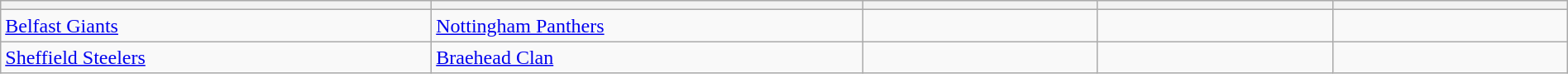<table class="wikitable" style="width: 100%">
<tr>
<th width="27.5%"></th>
<th width="27.5%"></th>
<th width="15%"></th>
<th width="15%"></th>
<th width="15%"></th>
</tr>
<tr align=center>
<td align=left><a href='#'>Belfast Giants</a></td>
<td align=left><a href='#'>Nottingham Panthers</a></td>
<td></td>
<td></td>
<td></td>
</tr>
<tr align=center>
<td align=left><a href='#'>Sheffield Steelers</a></td>
<td align=left><a href='#'>Braehead Clan</a></td>
<td></td>
<td></td>
<td></td>
</tr>
</table>
